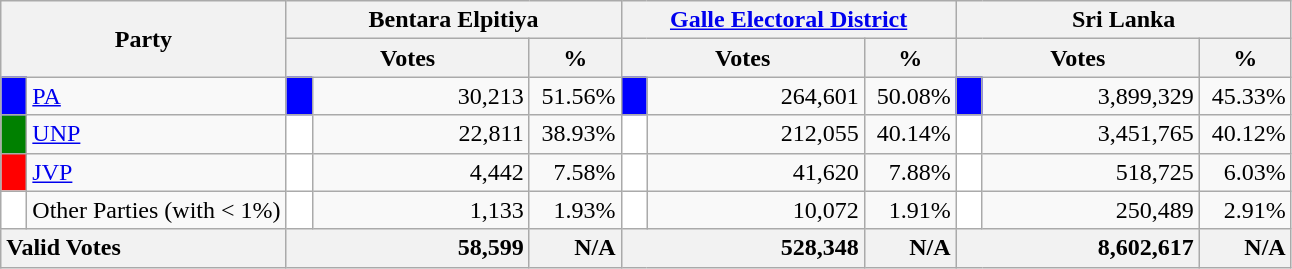<table class="wikitable">
<tr>
<th colspan="2" width="144px"rowspan="2">Party</th>
<th colspan="3" width="216px">Bentara Elpitiya</th>
<th colspan="3" width="216px"><a href='#'>Galle Electoral District</a></th>
<th colspan="3" width="216px">Sri Lanka</th>
</tr>
<tr>
<th colspan="2" width="144px">Votes</th>
<th>%</th>
<th colspan="2" width="144px">Votes</th>
<th>%</th>
<th colspan="2" width="144px">Votes</th>
<th>%</th>
</tr>
<tr>
<td style="background-color:blue;" width="10px"></td>
<td style="text-align:left;"><a href='#'>PA</a></td>
<td style="background-color:blue;" width="10px"></td>
<td style="text-align:right;">30,213</td>
<td style="text-align:right;">51.56%</td>
<td style="background-color:blue;" width="10px"></td>
<td style="text-align:right;">264,601</td>
<td style="text-align:right;">50.08%</td>
<td style="background-color:blue;" width="10px"></td>
<td style="text-align:right;">3,899,329</td>
<td style="text-align:right;">45.33%</td>
</tr>
<tr>
<td style="background-color:green;" width="10px"></td>
<td style="text-align:left;"><a href='#'>UNP</a></td>
<td style="background-color:white;" width="10px"></td>
<td style="text-align:right;">22,811</td>
<td style="text-align:right;">38.93%</td>
<td style="background-color:white;" width="10px"></td>
<td style="text-align:right;">212,055</td>
<td style="text-align:right;">40.14%</td>
<td style="background-color:white;" width="10px"></td>
<td style="text-align:right;">3,451,765</td>
<td style="text-align:right;">40.12%</td>
</tr>
<tr>
<td style="background-color:red;" width="10px"></td>
<td style="text-align:left;"><a href='#'>JVP</a></td>
<td style="background-color:white;" width="10px"></td>
<td style="text-align:right;">4,442</td>
<td style="text-align:right;">7.58%</td>
<td style="background-color:white;" width="10px"></td>
<td style="text-align:right;">41,620</td>
<td style="text-align:right;">7.88%</td>
<td style="background-color:white;" width="10px"></td>
<td style="text-align:right;">518,725</td>
<td style="text-align:right;">6.03%</td>
</tr>
<tr>
<td style="background-color:white;" width="10px"></td>
<td style="text-align:left;">Other Parties (with < 1%)</td>
<td style="background-color:white;" width="10px"></td>
<td style="text-align:right;">1,133</td>
<td style="text-align:right;">1.93%</td>
<td style="background-color:white;" width="10px"></td>
<td style="text-align:right;">10,072</td>
<td style="text-align:right;">1.91%</td>
<td style="background-color:white;" width="10px"></td>
<td style="text-align:right;">250,489</td>
<td style="text-align:right;">2.91%</td>
</tr>
<tr>
<th colspan="2" width="144px"style="text-align:left;">Valid Votes</th>
<th style="text-align:right;"colspan="2" width="144px">58,599</th>
<th style="text-align:right;">N/A</th>
<th style="text-align:right;"colspan="2" width="144px">528,348</th>
<th style="text-align:right;">N/A</th>
<th style="text-align:right;"colspan="2" width="144px">8,602,617</th>
<th style="text-align:right;">N/A</th>
</tr>
</table>
